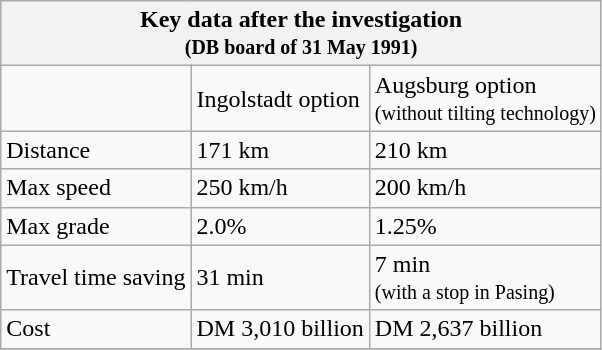<table class="wikitable floatright">
<tr class="hintergrundfarbe6">
<th ! colspan="3">Key data after the investigation<br><small>(DB board of 31 May 1991)</small></th>
</tr>
<tr>
<td></td>
<td>Ingolstadt option</td>
<td>Augsburg option<br><small>(without tilting technology)</small></td>
</tr>
<tr>
<td>Distance</td>
<td>171 km</td>
<td>210 km</td>
</tr>
<tr>
<td>Max speed</td>
<td>250 km/h</td>
<td>200 km/h</td>
</tr>
<tr>
<td>Max grade</td>
<td>2.0%</td>
<td>1.25%</td>
</tr>
<tr>
<td>Travel time saving</td>
<td>31 min</td>
<td>7 min<br><small>(with a stop in Pasing)</small></td>
</tr>
<tr>
<td>Cost</td>
<td>DM 3,010 billion</td>
<td>DM 2,637 billion</td>
</tr>
<tr>
</tr>
</table>
